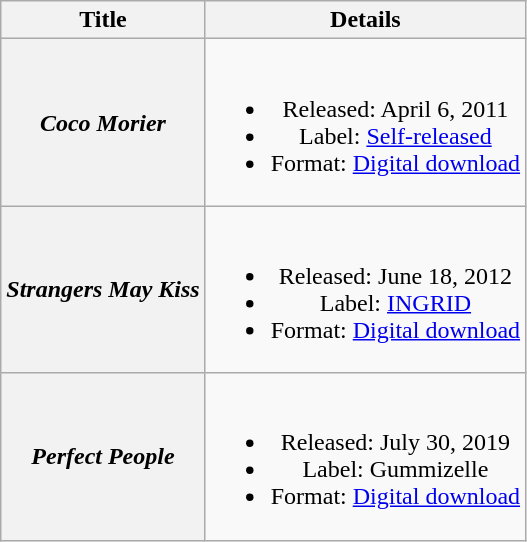<table class="wikitable plainrowheaders" style="text-align:center">
<tr>
<th scope="col" rowspan="1">Title</th>
<th scope="col" rowspan="1">Details</th>
</tr>
<tr>
<th scope="row"><em>Coco Morier</em></th>
<td><br><ul><li>Released: April 6, 2011</li><li>Label: <a href='#'>Self-released</a></li><li>Format: <a href='#'>Digital download</a></li></ul></td>
</tr>
<tr>
<th scope="row"><em>Strangers May Kiss</em></th>
<td><br><ul><li>Released: June 18, 2012</li><li>Label: <a href='#'>INGRID</a></li><li>Format: <a href='#'>Digital download</a></li></ul></td>
</tr>
<tr>
<th scope="row"><em>Perfect People</em></th>
<td><br><ul><li>Released: July 30, 2019</li><li>Label: Gummizelle</li><li>Format: <a href='#'>Digital download</a></li></ul></td>
</tr>
</table>
